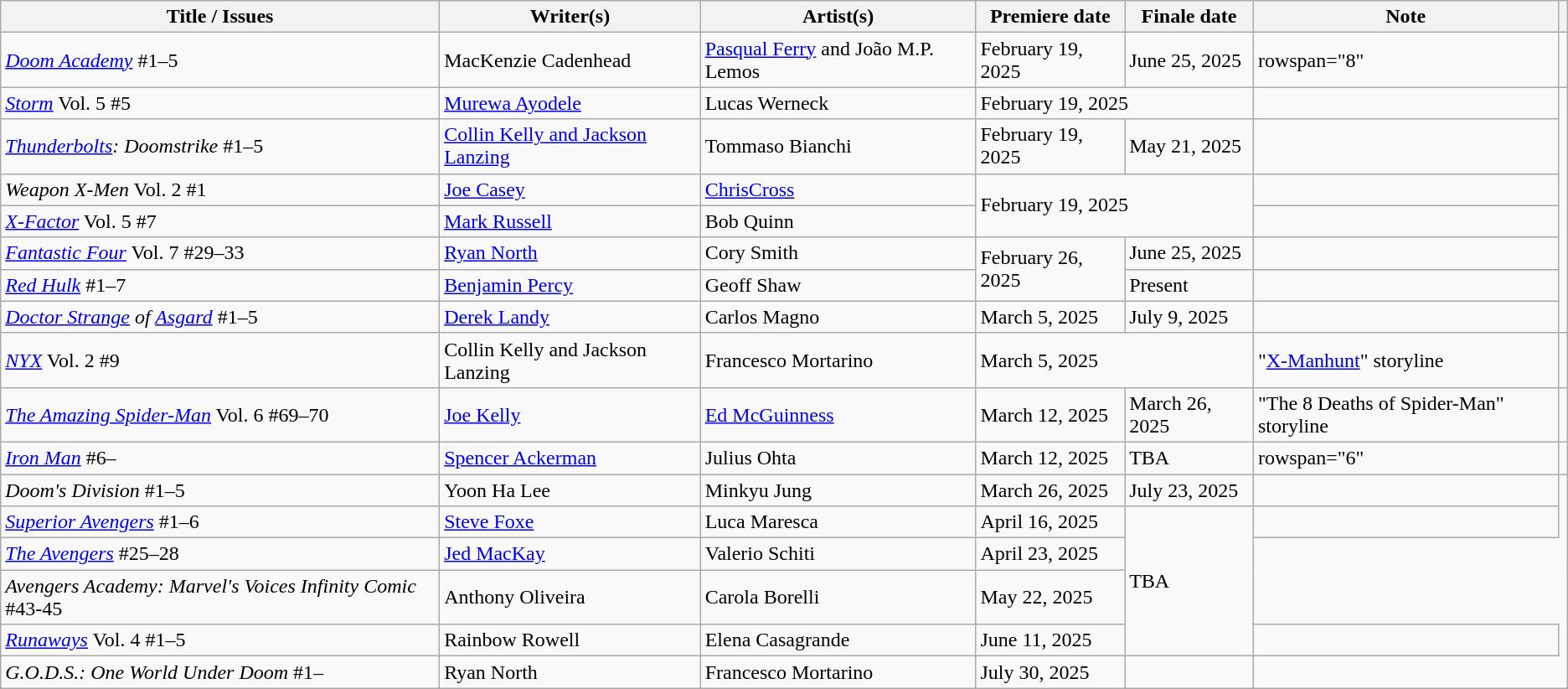<table class="wikitable">
<tr>
<th scope="col">Title / Issues</th>
<th scope="col">Writer(s)</th>
<th scope="col">Artist(s)</th>
<th scope="col">Premiere date</th>
<th>Finale date</th>
<th>Note</th>
<th scope="col"></th>
</tr>
<tr>
<td><a href='#'><em>Doom Academy</em></a> #1–5</td>
<td>MacKenzie Cadenhead</td>
<td><a href='#'>Pasqual Ferry</a> and João M.P. Lemos</td>
<td>February 19, 2025</td>
<td>June 25, 2025</td>
<td>rowspan="8" </td>
<td></td>
</tr>
<tr>
<td><em><a href='#'>Storm</a></em> Vol. 5 #5</td>
<td><a href='#'>Murewa Ayodele</a></td>
<td>Lucas Werneck</td>
<td colspan="2">February 19, 2025</td>
<td></td>
</tr>
<tr>
<td><em><a href='#'>Thunderbolts</a>: Doomstrike</em> #1–5</td>
<td><a href='#'>Collin Kelly and Jackson Lanzing</a></td>
<td>Tommaso Bianchi</td>
<td>February 19, 2025</td>
<td>May 21, 2025</td>
<td></td>
</tr>
<tr>
<td><em>Weapon X-Men</em> Vol. 2 #1</td>
<td><a href='#'>Joe Casey</a></td>
<td><a href='#'>ChrisCross</a></td>
<td colspan="2" rowspan="2">February 19, 2025</td>
<td></td>
</tr>
<tr>
<td><em><a href='#'>X-Factor</a></em> Vol. 5 #7</td>
<td><a href='#'>Mark Russell</a></td>
<td>Bob Quinn</td>
<td></td>
</tr>
<tr>
<td><em><a href='#'>Fantastic Four</a></em> Vol. 7 #29–33</td>
<td><a href='#'>Ryan North</a></td>
<td>Cory Smith</td>
<td rowspan="2">February 26, 2025</td>
<td>June 25, 2025</td>
<td></td>
</tr>
<tr>
<td><em><a href='#'>Red Hulk</a></em> #1–7</td>
<td><a href='#'>Benjamin Percy</a></td>
<td>Geoff Shaw</td>
<td>Present</td>
<td></td>
</tr>
<tr>
<td><em><a href='#'>Doctor Strange</a> of <a href='#'>Asgard</a></em> #1–5</td>
<td><a href='#'>Derek Landy</a></td>
<td>Carlos Magno</td>
<td>March 5, 2025</td>
<td>July 9, 2025</td>
<td></td>
</tr>
<tr>
<td><em><a href='#'>NYX</a></em> Vol. 2 #9</td>
<td>Collin Kelly and Jackson Lanzing</td>
<td>Francesco Mortarino</td>
<td colspan="2">March 5, 2025</td>
<td>"<a href='#'>X-Manhunt</a>" storyline</td>
<td></td>
</tr>
<tr>
<td><em><a href='#'>The Amazing Spider-Man</a></em> Vol. 6 #69–70</td>
<td><a href='#'>Joe Kelly</a></td>
<td><a href='#'>Ed McGuinness</a></td>
<td>March 12, 2025</td>
<td>March 26, 2025</td>
<td>"The 8 Deaths of Spider-Man" storyline</td>
<td></td>
</tr>
<tr>
<td><em><a href='#'>Iron Man</a></em> #6–</td>
<td><a href='#'>Spencer Ackerman</a></td>
<td>Julius Ohta</td>
<td>March 12, 2025</td>
<td>TBA</td>
<td>rowspan="6" </td>
<td></td>
</tr>
<tr>
<td><em>Doom's Division</em> #1–5</td>
<td>Yoon Ha Lee</td>
<td>Minkyu Jung</td>
<td>March 26, 2025</td>
<td>July 23, 2025</td>
<td></td>
</tr>
<tr>
<td><em><a href='#'>Superior Avengers</a></em> #1–6</td>
<td><a href='#'>Steve Foxe</a></td>
<td>Luca Maresca</td>
<td>April 16, 2025</td>
<td rowspan="4">TBA</td>
<td></td>
</tr>
<tr>
<td><em><a href='#'>The Avengers</a></em> #25–28</td>
<td><a href='#'>Jed MacKay</a></td>
<td>Valerio Schiti</td>
<td>April 23, 2025</td>
</tr>
<tr>
<td><em>Avengers Academy: Marvel's Voices Infinity Comic</em> #43-45</td>
<td>Anthony Oliveira</td>
<td>Carola Borelli</td>
<td>May 22, 2025</td>
</tr>
<tr>
<td><em><a href='#'>Runaways</a></em> Vol. 4 #1–5</td>
<td>Rainbow Rowell</td>
<td>Elena Casagrande</td>
<td>June 11, 2025</td>
<td></td>
</tr>
<tr>
<td><em>G.O.D.S.: One World Under Doom</em> #1–</td>
<td>Ryan North</td>
<td>Francesco Mortarino</td>
<td>July 30, 2025</td>
<td></td>
</tr>
</table>
